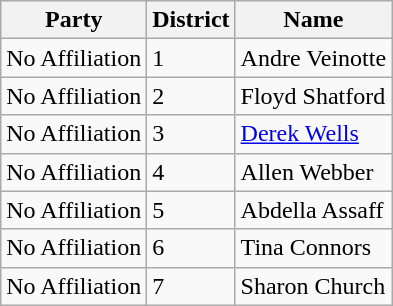<table class="wikitable">
<tr>
<th>Party</th>
<th>District</th>
<th>Name</th>
</tr>
<tr>
<td>No Affiliation</td>
<td>1</td>
<td>Andre Veinotte</td>
</tr>
<tr>
<td>No Affiliation</td>
<td>2</td>
<td>Floyd Shatford</td>
</tr>
<tr>
<td>No Affiliation</td>
<td>3</td>
<td><a href='#'>Derek Wells</a></td>
</tr>
<tr>
<td>No Affiliation</td>
<td>4</td>
<td>Allen Webber</td>
</tr>
<tr>
<td>No Affiliation</td>
<td>5</td>
<td>Abdella Assaff</td>
</tr>
<tr>
<td>No Affiliation</td>
<td>6</td>
<td>Tina Connors</td>
</tr>
<tr>
<td>No Affiliation</td>
<td>7</td>
<td>Sharon Church</td>
</tr>
</table>
